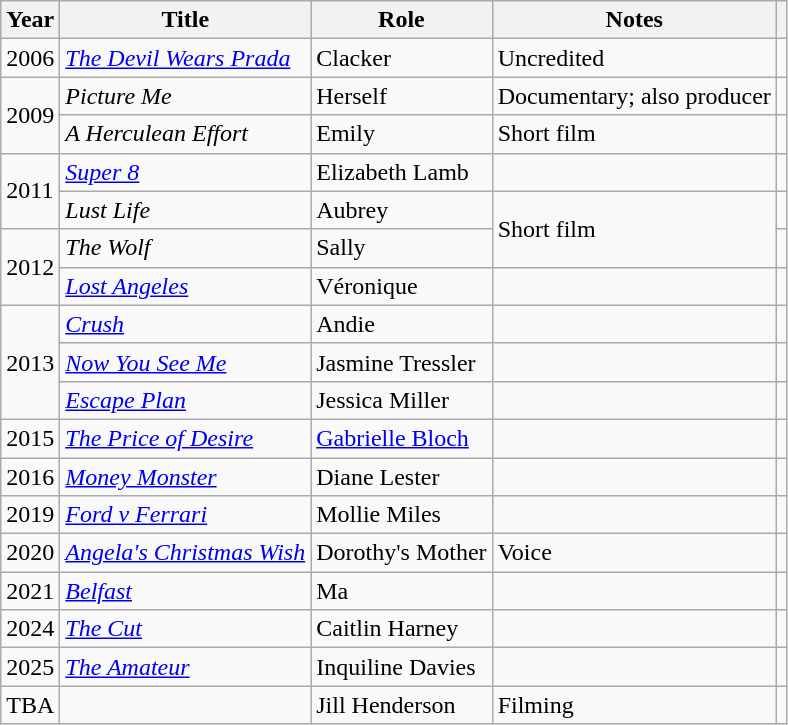<table class="wikitable sortable">
<tr>
<th>Year</th>
<th>Title</th>
<th>Role</th>
<th class="unsortable">Notes</th>
<th class="unsortable"></th>
</tr>
<tr>
<td>2006</td>
<td><em><a href='#'>The Devil Wears Prada</a></em></td>
<td>Clacker</td>
<td>Uncredited</td>
<td></td>
</tr>
<tr>
<td rowspan="2">2009</td>
<td><em>Picture Me</em></td>
<td>Herself</td>
<td>Documentary; also producer</td>
<td></td>
</tr>
<tr>
<td><em>A Herculean Effort</em></td>
<td>Emily</td>
<td>Short film</td>
<td></td>
</tr>
<tr>
<td rowspan="2">2011</td>
<td><em><a href='#'>Super 8</a></em></td>
<td>Elizabeth Lamb</td>
<td></td>
<td></td>
</tr>
<tr>
<td><em>Lust Life</em></td>
<td>Aubrey</td>
<td rowspan="2">Short film</td>
<td></td>
</tr>
<tr>
<td rowspan="2">2012</td>
<td><em>The Wolf</em></td>
<td>Sally</td>
<td></td>
</tr>
<tr>
<td><em><a href='#'>Lost Angeles</a></em></td>
<td>Véronique</td>
<td></td>
<td></td>
</tr>
<tr>
<td rowspan="3">2013</td>
<td><em><a href='#'>Crush</a></em></td>
<td>Andie</td>
<td></td>
<td></td>
</tr>
<tr>
<td><em><a href='#'>Now You See Me</a></em></td>
<td>Jasmine Tressler</td>
<td></td>
<td></td>
</tr>
<tr>
<td><em><a href='#'>Escape Plan</a></em></td>
<td>Jessica Miller</td>
<td></td>
<td></td>
</tr>
<tr>
<td>2015</td>
<td><em><a href='#'>The Price of Desire</a></em></td>
<td><a href='#'>Gabrielle Bloch</a></td>
<td></td>
<td></td>
</tr>
<tr>
<td>2016</td>
<td><em><a href='#'>Money Monster</a></em></td>
<td>Diane Lester</td>
<td></td>
<td></td>
</tr>
<tr>
<td>2019</td>
<td><em><a href='#'>Ford v Ferrari</a></em></td>
<td>Mollie Miles</td>
<td></td>
<td></td>
</tr>
<tr>
<td>2020</td>
<td><em><a href='#'>Angela's Christmas Wish</a></em></td>
<td>Dorothy's Mother</td>
<td>Voice</td>
<td></td>
</tr>
<tr>
<td>2021</td>
<td><em><a href='#'>Belfast</a></em></td>
<td>Ma</td>
<td></td>
<td></td>
</tr>
<tr>
<td>2024</td>
<td><em><a href='#'>The Cut</a></em></td>
<td>Caitlin Harney</td>
<td></td>
<td></td>
</tr>
<tr>
<td>2025</td>
<td><em><a href='#'>The Amateur</a></em></td>
<td>Inquiline Davies</td>
<td></td>
<td></td>
</tr>
<tr>
<td>TBA</td>
<td></td>
<td>Jill Henderson</td>
<td>Filming</td>
<td></td>
</tr>
</table>
